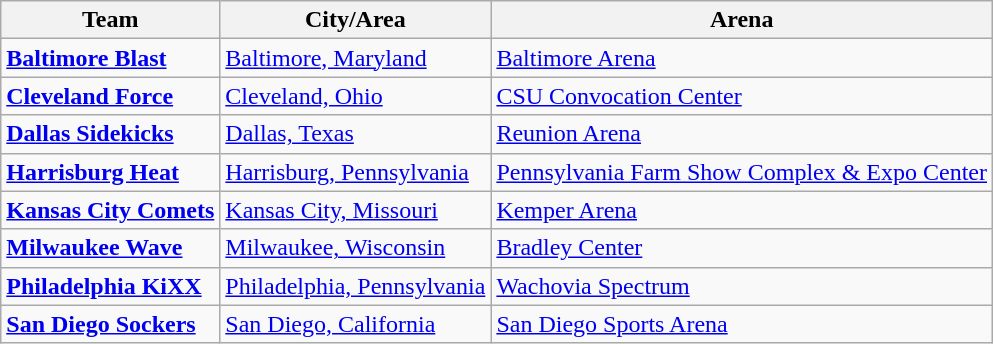<table class="wikitable">
<tr>
<th>Team</th>
<th>City/Area</th>
<th>Arena</th>
</tr>
<tr>
<td><strong><a href='#'>Baltimore Blast</a></strong></td>
<td><a href='#'>Baltimore, Maryland</a></td>
<td><a href='#'>Baltimore Arena</a></td>
</tr>
<tr>
<td><strong><a href='#'>Cleveland Force</a></strong></td>
<td><a href='#'>Cleveland, Ohio</a></td>
<td><a href='#'>CSU Convocation Center</a></td>
</tr>
<tr>
<td><strong><a href='#'>Dallas Sidekicks</a></strong></td>
<td><a href='#'>Dallas, Texas</a></td>
<td><a href='#'>Reunion Arena</a></td>
</tr>
<tr>
<td><strong><a href='#'>Harrisburg Heat</a></strong></td>
<td><a href='#'>Harrisburg, Pennsylvania</a></td>
<td><a href='#'>Pennsylvania Farm Show Complex & Expo Center</a></td>
</tr>
<tr>
<td><strong><a href='#'>Kansas City Comets</a></strong></td>
<td><a href='#'>Kansas City, Missouri</a></td>
<td><a href='#'>Kemper Arena</a></td>
</tr>
<tr>
<td><strong><a href='#'>Milwaukee Wave</a></strong></td>
<td><a href='#'>Milwaukee, Wisconsin</a></td>
<td><a href='#'>Bradley Center</a></td>
</tr>
<tr>
<td><strong><a href='#'>Philadelphia KiXX</a></strong></td>
<td><a href='#'>Philadelphia, Pennsylvania</a></td>
<td><a href='#'>Wachovia Spectrum</a></td>
</tr>
<tr>
<td><strong><a href='#'>San Diego Sockers</a></strong></td>
<td><a href='#'>San Diego, California</a></td>
<td><a href='#'>San Diego Sports Arena</a></td>
</tr>
</table>
